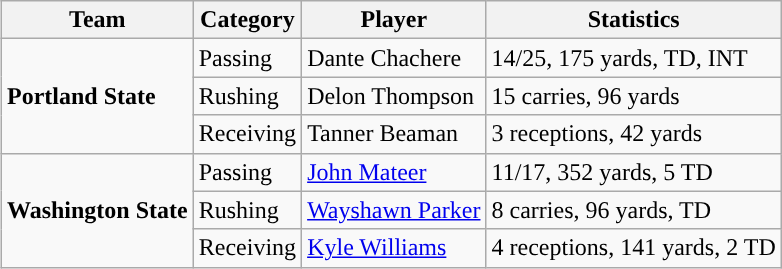<table class="wikitable" style="float: right;">
<tr>
<th>Team</th>
<th>Category</th>
<th>Player</th>
<th>Statistics</th>
</tr>
<tr>
<td rowspan=3><strong>Portland State</strong></td>
<td>Passing</td>
<td>Dante Chachere</td>
<td>14/25, 175 yards, TD, INT</td>
</tr>
<tr>
<td>Rushing</td>
<td>Delon Thompson</td>
<td>15 carries, 96 yards</td>
</tr>
<tr>
<td>Receiving</td>
<td>Tanner Beaman</td>
<td>3 receptions, 42 yards</td>
</tr>
<tr>
<td rowspan=3><strong>Washington State</strong></td>
<td>Passing</td>
<td><a href='#'>John Mateer</a></td>
<td>11/17, 352 yards, 5 TD</td>
</tr>
<tr>
<td>Rushing</td>
<td><a href='#'>Wayshawn Parker</a></td>
<td>8 carries, 96 yards, TD</td>
</tr>
<tr>
<td>Receiving</td>
<td><a href='#'>Kyle Williams</a></td>
<td>4 receptions, 141 yards, 2 TD</td>
</tr>
</table>
